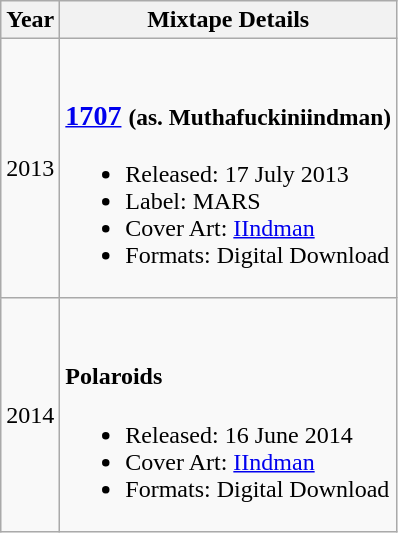<table class="wikitable" style="text-align:centre; ">
<tr>
<th>Year</th>
<th>Mixtape Details</th>
</tr>
<tr>
<td>2013</td>
<td align="left"><br><h3><a href='#'>1707</a> <small>(as. Muthafuckiniindman)</small></h3><ul><li>Released: 17 July 2013</li><li>Label: MARS</li><li>Cover Art: <a href='#'>IIndman</a></li><li>Formats: Digital Download</li></ul></td>
</tr>
<tr>
<td>2014</td>
<td><br><h4>Polaroids</h4><ul><li>Released: 16 June 2014</li><li>Cover Art: <a href='#'>IIndman</a></li><li>Formats: Digital Download</li></ul></td>
</tr>
</table>
